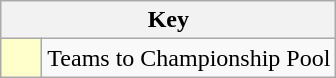<table class="wikitable" style="text-align: center;">
<tr>
<th colspan=2>Key</th>
</tr>
<tr>
<td style="background:#ffffcc; width:20px;"></td>
<td align=left>Teams to Championship Pool</td>
</tr>
</table>
